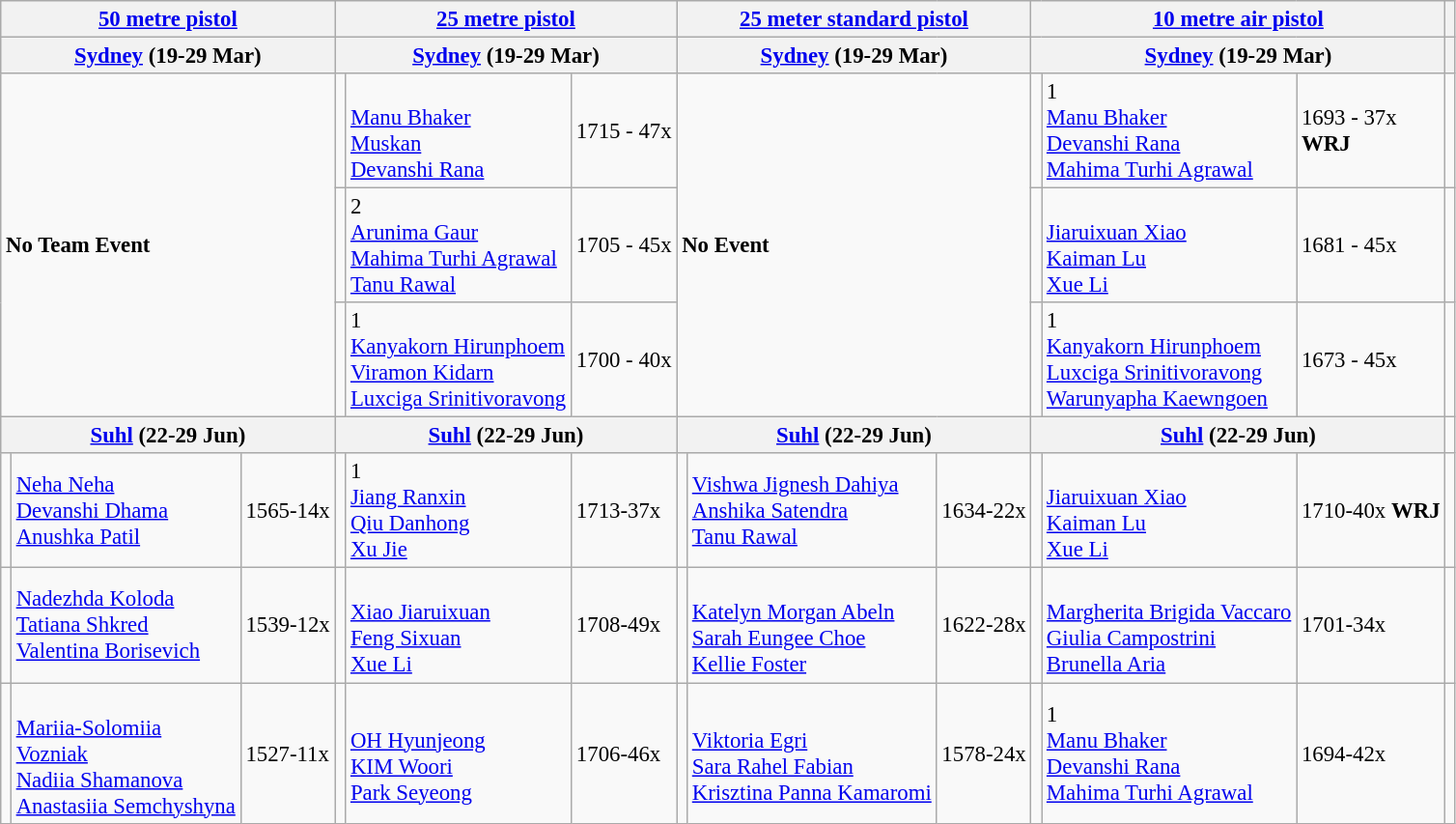<table class="wikitable" style="font-size: 95%">
<tr>
<th colspan="3"><a href='#'>50 metre pistol</a></th>
<th colspan="3"><a href='#'>25 metre pistol</a></th>
<th colspan="3"><a href='#'>25 meter standard pistol</a></th>
<th colspan="3"><a href='#'>10 metre air pistol</a></th>
<th></th>
</tr>
<tr>
<th colspan="3"><strong><a href='#'>Sydney</a>  (19-29 Mar)</strong></th>
<th colspan="3"><strong><a href='#'>Sydney</a>  (19-29 Mar)</strong></th>
<th colspan="3"><strong><a href='#'>Sydney</a>  (19-29 Mar)</strong></th>
<th colspan="3"><strong><a href='#'>Sydney</a>  (19-29 Mar)</strong></th>
<th></th>
</tr>
<tr>
<td colspan="3" rowspan="3"><strong>No Team Event</strong></td>
<td></td>
<td><br><a href='#'>Manu Bhaker</a><br><a href='#'>Muskan</a><br><a href='#'>Devanshi Rana</a></td>
<td>1715 - 47x</td>
<td colspan="3" rowspan="3"><strong>No Event</strong></td>
<td></td>
<td> 1<br><a href='#'>Manu Bhaker</a><br><a href='#'>Devanshi Rana</a><br><a href='#'>Mahima Turhi Agrawal</a></td>
<td>1693 - 37x<br>	<strong>WRJ</strong></td>
<td></td>
</tr>
<tr>
<td></td>
<td> 2<br><a href='#'>Arunima Gaur</a><br><a href='#'>Mahima Turhi Agrawal</a><br><a href='#'>Tanu Rawal</a></td>
<td>1705 - 45x</td>
<td></td>
<td><br><a href='#'>Jiaruixuan Xiao</a><br><a href='#'>Kaiman Lu</a><br><a href='#'>Xue Li</a></td>
<td>1681 - 45x</td>
<td></td>
</tr>
<tr>
<td></td>
<td> 1<br><a href='#'>Kanyakorn Hirunphoem</a><br><a href='#'>Viramon Kidarn</a><br><a href='#'>Luxciga Srinitivoravong</a></td>
<td>1700 - 40x</td>
<td></td>
<td> 1<br><a href='#'>Kanyakorn Hirunphoem</a><br><a href='#'>Luxciga Srinitivoravong</a><br><a href='#'>Warunyapha Kaewngoen</a></td>
<td>1673 - 45x</td>
<td></td>
</tr>
<tr>
<th colspan="3"><strong><a href='#'>Suhl</a></strong> <strong> (22-29 Jun)</strong></th>
<th colspan="3"><strong><a href='#'>Suhl</a></strong> <strong> (22-29 Jun)</strong></th>
<th colspan="3"><strong><a href='#'>Suhl</a></strong> <strong> (22-29 Jun)</strong></th>
<th colspan="3"><strong><a href='#'>Suhl</a></strong> <strong> (22-29 Jun)</strong></th>
<td></td>
</tr>
<tr>
<td></td>
<td><a href='#'>Neha Neha</a><br><a href='#'>Devanshi Dhama</a><br><a href='#'>Anushka Patil</a></td>
<td>1565-14x</td>
<td></td>
<td>1<br><a href='#'>Jiang Ranxin</a><br><a href='#'>Qiu Danhong</a><br><a href='#'>Xu Jie</a></td>
<td>1713-37x</td>
<td></td>
<td><a href='#'>Vishwa Jignesh Dahiya</a><br><a href='#'>Anshika Satendra</a><br><a href='#'>Tanu Rawal</a></td>
<td>1634-22x</td>
<td></td>
<td><br><a href='#'>Jiaruixuan Xiao</a><br><a href='#'>Kaiman Lu</a><br><a href='#'>Xue Li</a></td>
<td>1710-40x <strong>WRJ</strong></td>
<td></td>
</tr>
<tr>
<td></td>
<td><a href='#'>Nadezhda Koloda</a><br><a href='#'>Tatiana Shkred</a><br><a href='#'>Valentina Borisevich</a></td>
<td>1539-12x</td>
<td></td>
<td><br><a href='#'>Xiao Jiaruixuan</a><br><a href='#'>Feng Sixuan</a><br><a href='#'>Xue Li</a></td>
<td>1708-49x</td>
<td></td>
<td><br><a href='#'>Katelyn Morgan Abeln</a><br><a href='#'>Sarah Eungee Choe</a><br><a href='#'>Kellie Foster</a></td>
<td>1622-28x</td>
<td></td>
<td><br><a href='#'>Margherita Brigida Vaccaro</a><br><a href='#'>Giulia Campostrini</a><br><a href='#'>Brunella Aria</a></td>
<td>1701-34x</td>
<td></td>
</tr>
<tr>
<td></td>
<td><br><a href='#'>Mariia-Solomiia</a><br><a href='#'>Vozniak</a><br><a href='#'>Nadiia Shamanova</a><br><a href='#'>Anastasiia Semchyshyna</a></td>
<td>1527-11x</td>
<td></td>
<td><br><a href='#'>OH Hyunjeong</a><br><a href='#'>KIM Woori</a><br><a href='#'>Park Seyeong</a></td>
<td>1706-46x</td>
<td></td>
<td><br><a href='#'>Viktoria Egri</a><br><a href='#'>Sara Rahel Fabian</a><br><a href='#'>Krisztina Panna Kamaromi</a></td>
<td>1578-24x</td>
<td></td>
<td> 1<br><a href='#'>Manu Bhaker</a><br><a href='#'>Devanshi Rana</a><br><a href='#'>Mahima Turhi Agrawal</a></td>
<td>1694-42x</td>
<td></td>
</tr>
</table>
